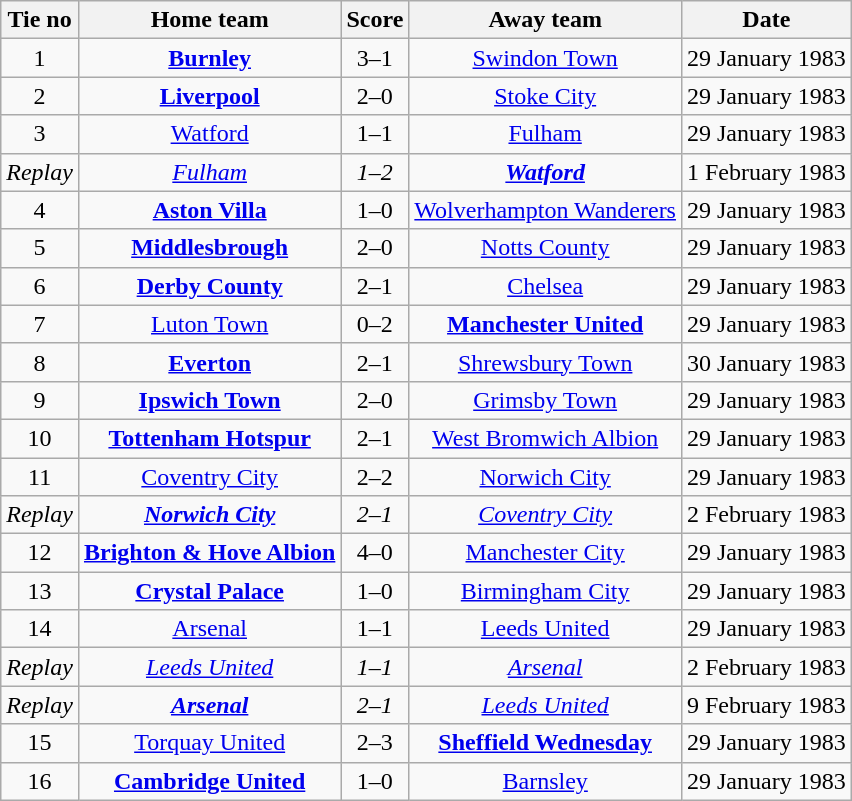<table class="wikitable" style="text-align: center">
<tr>
<th>Tie no</th>
<th>Home team</th>
<th>Score</th>
<th>Away team</th>
<th>Date</th>
</tr>
<tr>
<td>1</td>
<td><strong><a href='#'>Burnley</a></strong></td>
<td>3–1</td>
<td><a href='#'>Swindon Town</a></td>
<td>29 January 1983</td>
</tr>
<tr>
<td>2</td>
<td><strong><a href='#'>Liverpool</a></strong></td>
<td>2–0</td>
<td><a href='#'>Stoke City</a></td>
<td>29 January 1983</td>
</tr>
<tr>
<td>3</td>
<td><a href='#'>Watford</a></td>
<td>1–1</td>
<td><a href='#'>Fulham</a></td>
<td>29 January 1983</td>
</tr>
<tr>
<td><em>Replay</em></td>
<td><em><a href='#'>Fulham</a></em></td>
<td><em>1–2</em></td>
<td><strong><em><a href='#'>Watford</a></em></strong></td>
<td>1 February 1983</td>
</tr>
<tr>
<td>4</td>
<td><strong><a href='#'>Aston Villa</a></strong></td>
<td>1–0</td>
<td><a href='#'>Wolverhampton Wanderers</a></td>
<td>29 January 1983</td>
</tr>
<tr>
<td>5</td>
<td><strong><a href='#'>Middlesbrough</a></strong></td>
<td>2–0</td>
<td><a href='#'>Notts County</a></td>
<td>29 January 1983</td>
</tr>
<tr>
<td>6</td>
<td><strong><a href='#'>Derby County</a></strong></td>
<td>2–1</td>
<td><a href='#'>Chelsea</a></td>
<td>29 January 1983</td>
</tr>
<tr>
<td>7</td>
<td><a href='#'>Luton Town</a></td>
<td>0–2</td>
<td><strong><a href='#'>Manchester United</a></strong></td>
<td>29 January 1983</td>
</tr>
<tr>
<td>8</td>
<td><strong><a href='#'>Everton</a></strong></td>
<td>2–1</td>
<td><a href='#'>Shrewsbury Town</a></td>
<td>30 January 1983</td>
</tr>
<tr>
<td>9</td>
<td><strong><a href='#'>Ipswich Town</a></strong></td>
<td>2–0</td>
<td><a href='#'>Grimsby Town</a></td>
<td>29 January 1983</td>
</tr>
<tr>
<td>10</td>
<td><strong><a href='#'>Tottenham Hotspur</a></strong></td>
<td>2–1</td>
<td><a href='#'>West Bromwich Albion</a></td>
<td>29 January 1983</td>
</tr>
<tr>
<td>11</td>
<td><a href='#'>Coventry City</a></td>
<td>2–2</td>
<td><a href='#'>Norwich City</a></td>
<td>29 January 1983</td>
</tr>
<tr>
<td><em>Replay</em></td>
<td><strong><em><a href='#'>Norwich City</a></em></strong></td>
<td><em>2–1</em></td>
<td><em><a href='#'>Coventry City</a></em></td>
<td>2 February 1983</td>
</tr>
<tr>
<td>12</td>
<td><strong><a href='#'>Brighton & Hove Albion</a></strong></td>
<td>4–0</td>
<td><a href='#'>Manchester City</a></td>
<td>29 January 1983</td>
</tr>
<tr>
<td>13</td>
<td><strong><a href='#'>Crystal Palace</a></strong></td>
<td>1–0</td>
<td><a href='#'>Birmingham City</a></td>
<td>29 January 1983</td>
</tr>
<tr>
<td>14</td>
<td><a href='#'>Arsenal</a></td>
<td>1–1</td>
<td><a href='#'>Leeds United</a></td>
<td>29 January 1983</td>
</tr>
<tr>
<td><em>Replay</em></td>
<td><em><a href='#'>Leeds United</a></em></td>
<td><em>1–1</em></td>
<td><em><a href='#'>Arsenal</a></em></td>
<td>2 February 1983</td>
</tr>
<tr>
<td><em>Replay</em></td>
<td><strong><em><a href='#'>Arsenal</a></em></strong></td>
<td><em>2–1</em></td>
<td><em><a href='#'>Leeds United</a></em></td>
<td>9 February 1983</td>
</tr>
<tr>
<td>15</td>
<td><a href='#'>Torquay United</a></td>
<td>2–3</td>
<td><strong><a href='#'>Sheffield Wednesday</a></strong></td>
<td>29 January 1983</td>
</tr>
<tr>
<td>16</td>
<td><strong><a href='#'>Cambridge United</a></strong></td>
<td>1–0</td>
<td><a href='#'>Barnsley</a></td>
<td>29 January 1983</td>
</tr>
</table>
